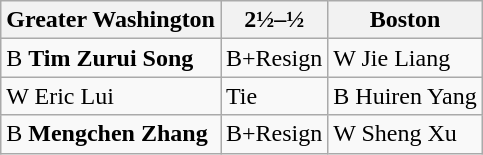<table class="wikitable">
<tr>
<th>Greater Washington</th>
<th>2½–½</th>
<th>Boston</th>
</tr>
<tr>
<td>B <strong>Tim Zurui Song</strong></td>
<td>B+Resign</td>
<td>W Jie Liang</td>
</tr>
<tr>
<td>W Eric Lui</td>
<td>Tie</td>
<td>B Huiren Yang</td>
</tr>
<tr>
<td>B <strong>Mengchen Zhang</strong></td>
<td>B+Resign</td>
<td>W Sheng Xu</td>
</tr>
</table>
